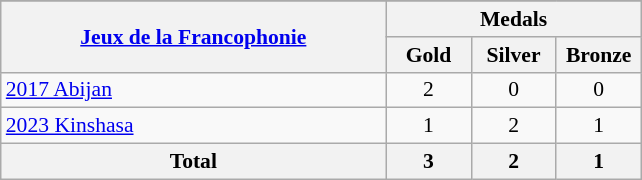<table class="wikitable collapsible " cellspacing="2" style="margin-top:7px; margin-right:0; text-align:center; font-size:90%;">
<tr style="font-size:100%; text-align:right;">
</tr>
<tr>
<th rowspan=2 style="width:250px;"><a href='#'>Jeux de la Francophonie</a></th>
<th colspan=3>Medals</th>
</tr>
<tr>
<th style="width:50px;">Gold</th>
<th style="width:50px;">Silver</th>
<th style="width:50px;">Bronze</th>
</tr>
<tr>
<td align=left> <a href='#'>2017 Abijan</a></td>
<td>2</td>
<td>0</td>
<td>0</td>
</tr>
<tr>
<td align=left> <a href='#'>2023 Kinshasa</a></td>
<td>1</td>
<td>2</td>
<td>1</td>
</tr>
<tr>
<th>Total</th>
<th>3</th>
<th>2</th>
<th>1</th>
</tr>
</table>
